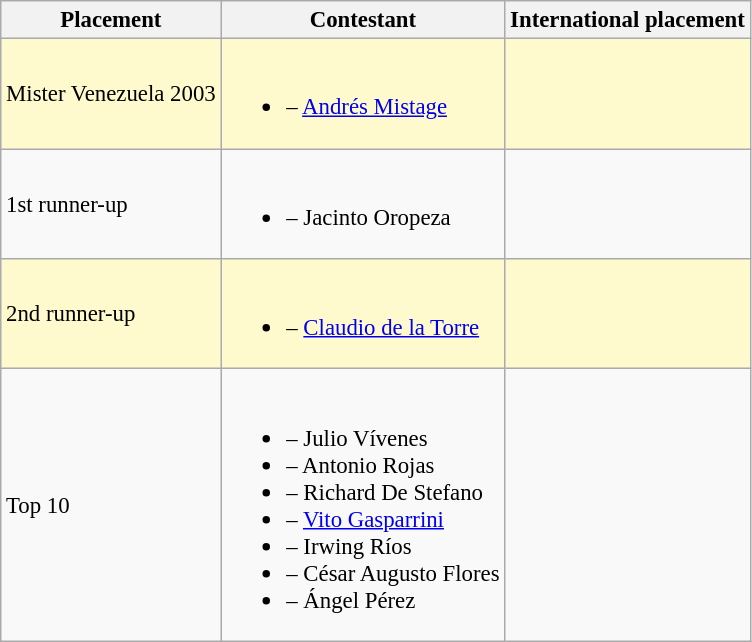<table class="wikitable sortable" style="font-size: 95%;">
<tr>
<th>Placement</th>
<th>Contestant</th>
<th>International placement</th>
</tr>
<tr style="background:#FFFACD;">
<td>Mister Venezuela 2003</td>
<td><br><ul><li> – <a href='#'>Andrés Mistage</a></li></ul></td>
<td></td>
</tr>
<tr>
<td>1st runner-up</td>
<td><br><ul><li> – Jacinto Oropeza</li></ul></td>
<td></td>
</tr>
<tr style="background:#FFFACD;">
<td>2nd runner-up</td>
<td><br><ul><li> – <a href='#'>Claudio de la Torre</a></li></ul></td>
<td></td>
</tr>
<tr>
<td>Top 10</td>
<td><br><ul><li> – Julio Vívenes</li><li> – Antonio Rojas</li><li> – Richard De Stefano</li><li> – <a href='#'>Vito Gasparrini</a></li><li> – Irwing Ríos</li><li> – César Augusto Flores</li><li> – Ángel Pérez</li></ul></td>
<td></td>
</tr>
</table>
